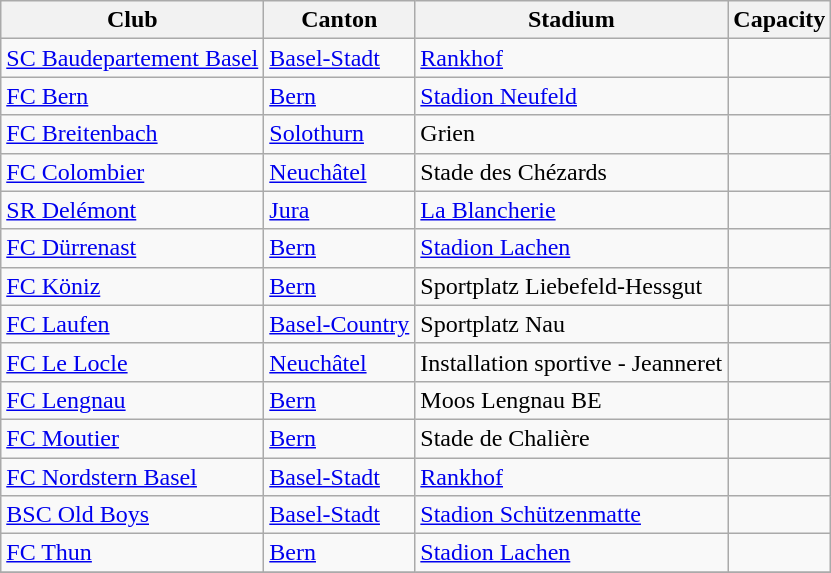<table class="wikitable">
<tr>
<th>Club</th>
<th>Canton</th>
<th>Stadium</th>
<th>Capacity</th>
</tr>
<tr>
<td><a href='#'>SC Baudepartement Basel</a></td>
<td><a href='#'>Basel-Stadt</a></td>
<td><a href='#'>Rankhof</a></td>
<td></td>
</tr>
<tr>
<td><a href='#'>FC Bern</a></td>
<td><a href='#'>Bern</a></td>
<td><a href='#'>Stadion Neufeld</a></td>
<td></td>
</tr>
<tr>
<td><a href='#'>FC Breitenbach</a></td>
<td><a href='#'>Solothurn</a></td>
<td>Grien</td>
<td></td>
</tr>
<tr>
<td><a href='#'>FC Colombier</a></td>
<td><a href='#'>Neuchâtel</a></td>
<td>Stade des Chézards</td>
<td></td>
</tr>
<tr>
<td><a href='#'>SR Delémont</a></td>
<td><a href='#'>Jura</a></td>
<td><a href='#'>La Blancherie</a></td>
<td></td>
</tr>
<tr>
<td><a href='#'>FC Dürrenast</a></td>
<td><a href='#'>Bern</a></td>
<td><a href='#'>Stadion Lachen</a></td>
<td></td>
</tr>
<tr>
<td><a href='#'>FC Köniz</a></td>
<td><a href='#'>Bern</a></td>
<td>Sportplatz Liebefeld-Hessgut</td>
<td></td>
</tr>
<tr>
<td><a href='#'>FC Laufen</a></td>
<td><a href='#'>Basel-Country</a></td>
<td>Sportplatz Nau</td>
<td></td>
</tr>
<tr>
<td><a href='#'>FC Le Locle</a></td>
<td><a href='#'>Neuchâtel</a></td>
<td>Installation sportive - Jeanneret</td>
<td></td>
</tr>
<tr>
<td><a href='#'>FC Lengnau</a></td>
<td><a href='#'>Bern</a></td>
<td>Moos Lengnau BE</td>
<td></td>
</tr>
<tr>
<td><a href='#'>FC Moutier</a></td>
<td><a href='#'>Bern</a></td>
<td>Stade de Chalière</td>
<td></td>
</tr>
<tr>
<td><a href='#'>FC Nordstern Basel</a></td>
<td><a href='#'>Basel-Stadt</a></td>
<td><a href='#'>Rankhof</a></td>
<td></td>
</tr>
<tr>
<td><a href='#'>BSC Old Boys</a></td>
<td><a href='#'>Basel-Stadt</a></td>
<td><a href='#'>Stadion Schützenmatte</a></td>
<td></td>
</tr>
<tr>
<td><a href='#'>FC Thun</a></td>
<td><a href='#'>Bern</a></td>
<td><a href='#'>Stadion Lachen</a></td>
<td></td>
</tr>
<tr>
</tr>
</table>
